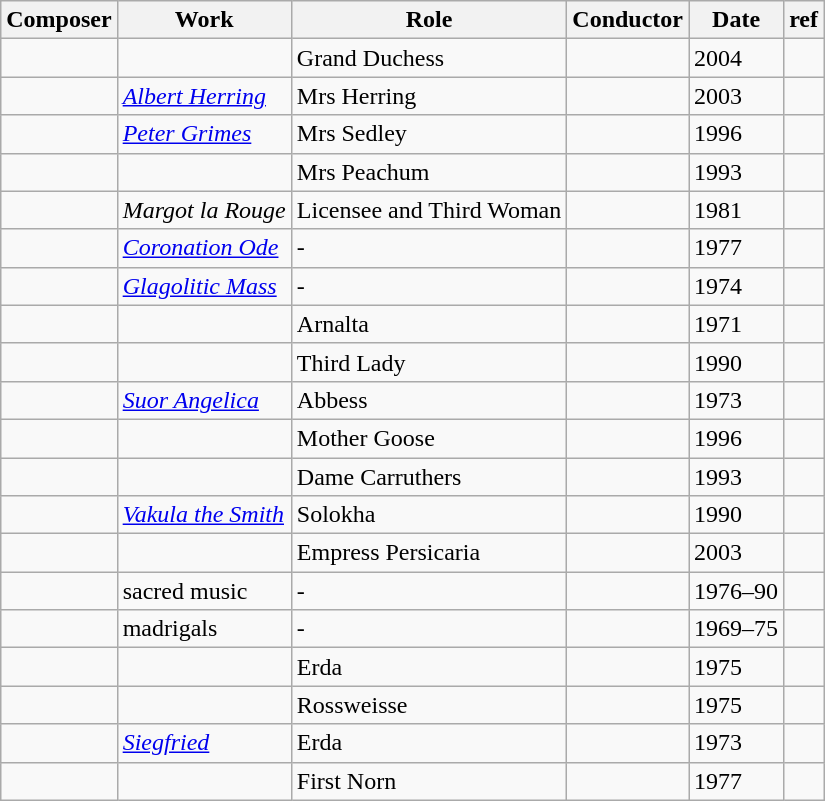<table class="wikitable plainrowheaders sortable" style="margin-right: 0;">
<tr>
<th scope="col">Composer</th>
<th scope="col">Work</th>
<th scope="col" class="unsortable">Role</th>
<th scope="col">Conductor</th>
<th scope="col">Date</th>
<th scope="col" class="unsortable">ref</th>
</tr>
<tr>
<td></td>
<td></td>
<td>Grand Duchess</td>
<td></td>
<td>2004</td>
<td></td>
</tr>
<tr>
<td></td>
<td><em><a href='#'>Albert Herring</a></em></td>
<td>Mrs Herring</td>
<td></td>
<td>2003</td>
<td></td>
</tr>
<tr>
<td></td>
<td><em><a href='#'>Peter Grimes</a></em></td>
<td>Mrs Sedley</td>
<td></td>
<td>1996</td>
<td></td>
</tr>
<tr>
<td></td>
<td></td>
<td>Mrs Peachum</td>
<td></td>
<td>1993</td>
<td></td>
</tr>
<tr>
<td></td>
<td><em>Margot la Rouge</em></td>
<td>Licensee and Third Woman</td>
<td></td>
<td>1981</td>
<td></td>
</tr>
<tr>
<td></td>
<td><em><a href='#'>Coronation Ode</a></em></td>
<td>-</td>
<td></td>
<td>1977</td>
<td></td>
</tr>
<tr>
<td></td>
<td><em><a href='#'>Glagolitic Mass</a></em></td>
<td>-</td>
<td></td>
<td>1974</td>
<td></td>
</tr>
<tr>
<td></td>
<td></td>
<td>Arnalta</td>
<td></td>
<td>1971</td>
<td></td>
</tr>
<tr>
<td></td>
<td></td>
<td>Third Lady</td>
<td></td>
<td>1990</td>
<td></td>
</tr>
<tr>
<td></td>
<td><em><a href='#'>Suor Angelica</a></em></td>
<td>Abbess</td>
<td></td>
<td>1973</td>
<td></td>
</tr>
<tr>
<td></td>
<td></td>
<td>Mother Goose</td>
<td></td>
<td>1996</td>
<td></td>
</tr>
<tr>
<td></td>
<td></td>
<td>Dame Carruthers</td>
<td></td>
<td>1993</td>
<td></td>
</tr>
<tr>
<td></td>
<td><em><a href='#'>Vakula the Smith</a></em></td>
<td>Solokha</td>
<td></td>
<td>1990</td>
<td></td>
</tr>
<tr>
<td></td>
<td></td>
<td>Empress Persicaria</td>
<td></td>
<td>2003</td>
<td></td>
</tr>
<tr>
<td></td>
<td>sacred music</td>
<td>-</td>
<td></td>
<td>1976–90</td>
<td></td>
</tr>
<tr>
<td></td>
<td>madrigals</td>
<td>-</td>
<td></td>
<td>1969–75</td>
<td></td>
</tr>
<tr>
<td></td>
<td></td>
<td>Erda</td>
<td></td>
<td>1975</td>
<td></td>
</tr>
<tr>
<td></td>
<td></td>
<td>Rossweisse</td>
<td></td>
<td>1975</td>
<td></td>
</tr>
<tr>
<td></td>
<td><em><a href='#'>Siegfried</a></em></td>
<td>Erda</td>
<td></td>
<td>1973</td>
<td></td>
</tr>
<tr>
<td></td>
<td></td>
<td>First Norn</td>
<td></td>
<td>1977</td>
<td></td>
</tr>
</table>
